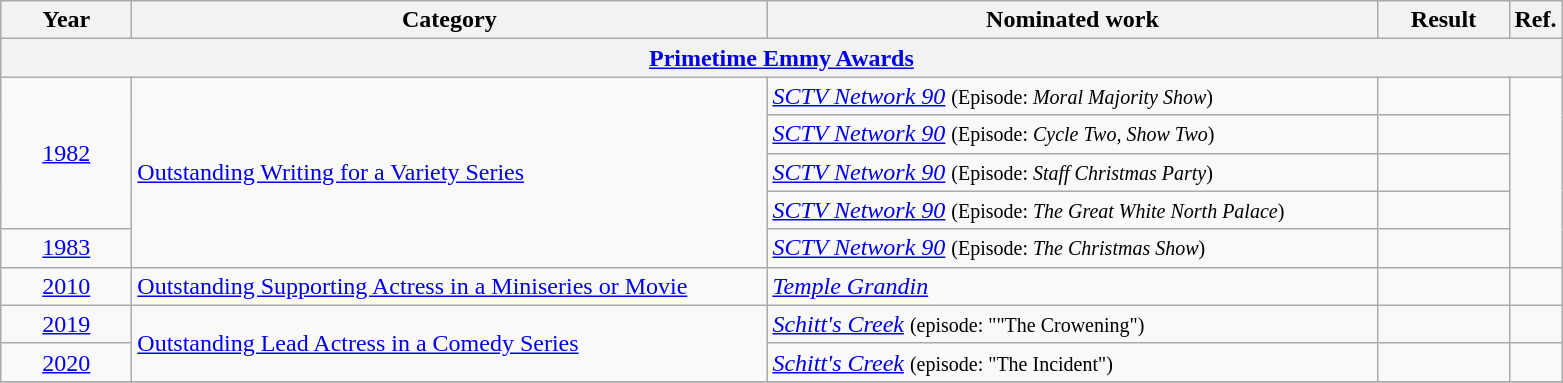<table class=wikitable>
<tr>
<th scope="col" style="width:5em;">Year</th>
<th scope="col" style="width:26em;">Category</th>
<th scope="col" style="width:25em;">Nominated work</th>
<th scope="col" style="width:5em;">Result</th>
<th>Ref.</th>
</tr>
<tr>
<th colspan=5><a href='#'>Primetime Emmy Awards</a></th>
</tr>
<tr>
<td style="text-align:center;", rowspan="4"><a href='#'>1982</a></td>
<td rowspan="5"><a href='#'>Outstanding Writing for a Variety Series</a></td>
<td><em><a href='#'>SCTV Network 90</a></em> <small> (Episode: <em>Moral Majority Show</em>) </small></td>
<td></td>
<td rowspan="5"></td>
</tr>
<tr>
<td><em><a href='#'>SCTV Network 90</a></em> <small> (Episode: <em>Cycle Two, Show Two</em>) </small></td>
<td></td>
</tr>
<tr>
<td><em><a href='#'>SCTV Network 90</a></em> <small> (Episode: <em>Staff Christmas Party</em>) </small></td>
<td></td>
</tr>
<tr>
<td><em><a href='#'>SCTV Network 90</a></em> <small> (Episode: <em>The Great White North Palace</em>) </small></td>
<td></td>
</tr>
<tr>
<td style="text-align:center;"><a href='#'>1983</a></td>
<td><em><a href='#'>SCTV Network 90</a></em> <small> (Episode: <em>The Christmas Show</em>) </small></td>
<td></td>
</tr>
<tr>
<td style="text-align:center;"><a href='#'>2010</a></td>
<td><a href='#'>Outstanding Supporting Actress in a Miniseries or Movie</a></td>
<td><em><a href='#'>Temple Grandin</a></em></td>
<td></td>
<td></td>
</tr>
<tr>
<td style="text-align:center;"><a href='#'>2019</a></td>
<td rowspan=2><a href='#'>Outstanding Lead Actress in a Comedy Series</a></td>
<td><em><a href='#'>Schitt's Creek</a></em> <small> (episode: ""The Crowening") </small></td>
<td></td>
<td></td>
</tr>
<tr>
<td style="text-align:center;"><a href='#'>2020</a></td>
<td><em><a href='#'>Schitt's Creek</a></em> <small> (episode: "The Incident") </small></td>
<td></td>
<td></td>
</tr>
<tr>
</tr>
</table>
